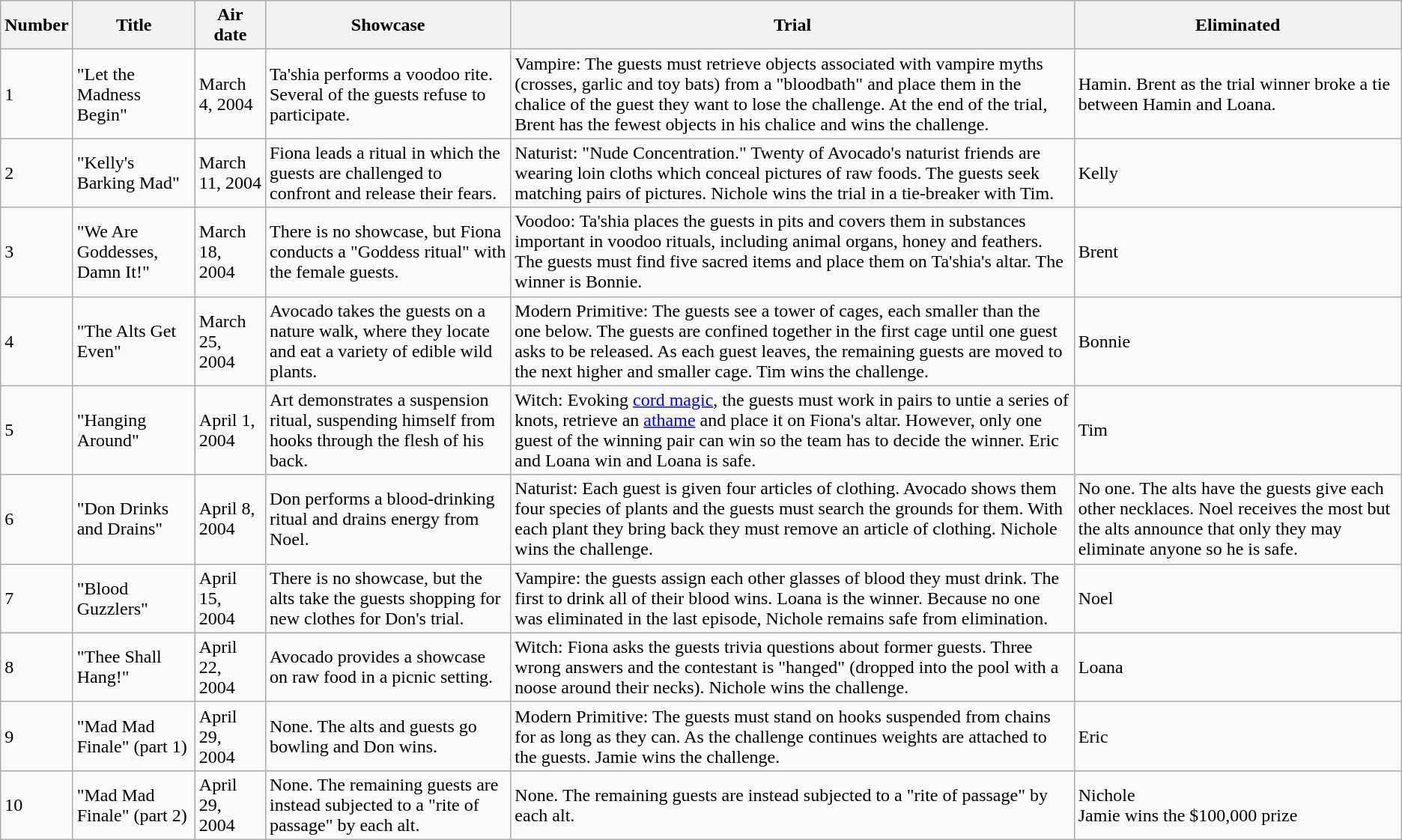<table class="wikitable">
<tr>
<th>Number</th>
<th>Title</th>
<th>Air date</th>
<th>Showcase</th>
<th>Trial</th>
<th>Eliminated</th>
</tr>
<tr>
<td>1</td>
<td>"Let the Madness Begin"</td>
<td>March 4, 2004</td>
<td>Ta'shia performs a voodoo rite. Several of the guests refuse to participate.</td>
<td>Vampire: The guests must retrieve objects associated with vampire myths (crosses, garlic and toy bats) from a "bloodbath" and place them in the chalice of the guest they want to lose the challenge. At the end of the trial, Brent has the fewest objects in his chalice and wins the challenge.</td>
<td>Hamin. Brent as the trial winner broke a tie between Hamin and Loana.</td>
</tr>
<tr>
<td>2</td>
<td>"Kelly's Barking Mad"</td>
<td>March 11, 2004</td>
<td>Fiona leads a ritual in which the guests are challenged to confront and release their fears.</td>
<td>Naturist: "Nude Concentration." Twenty of Avocado's naturist friends are wearing loin cloths which conceal pictures of raw foods. The guests seek matching pairs of pictures. Nichole wins the trial in a tie-breaker with Tim.</td>
<td>Kelly</td>
</tr>
<tr>
<td>3</td>
<td>"We Are Goddesses, Damn It!"</td>
<td>March 18, 2004</td>
<td>There is no showcase, but Fiona conducts a "Goddess ritual" with the female guests.</td>
<td>Voodoo: Ta'shia places the guests in pits and covers them in substances important in voodoo rituals, including animal organs, honey and feathers. The guests must find five sacred items and place them on Ta'shia's altar. The winner is Bonnie.</td>
<td>Brent</td>
</tr>
<tr>
<td>4</td>
<td>"The Alts Get Even"</td>
<td>March 25, 2004</td>
<td>Avocado takes the guests on a nature walk, where they locate and eat a variety of edible wild plants.</td>
<td>Modern Primitive: The guests see a tower of cages, each smaller than the one below. The guests are confined together in the first cage until one guest asks to be released. As each guest leaves, the remaining guests are moved to the next higher and smaller cage. Tim wins the challenge.</td>
<td>Bonnie</td>
</tr>
<tr>
<td>5</td>
<td>"Hanging Around"</td>
<td>April 1, 2004</td>
<td>Art demonstrates a suspension ritual, suspending himself from hooks through the flesh of his back.</td>
<td>Witch: Evoking <a href='#'>cord magic</a>, the guests must work in pairs to untie a series of knots, retrieve an <a href='#'>athame</a> and place it on Fiona's altar. However, only one guest of the winning pair can win so the team has to decide the winner. Eric and Loana win and Loana is safe.</td>
<td>Tim</td>
</tr>
<tr>
<td>6</td>
<td>"Don Drinks and Drains"</td>
<td>April 8, 2004</td>
<td>Don performs a blood-drinking ritual and drains energy from Noel.</td>
<td>Naturist: Each guest is given four articles of clothing. Avocado shows them four species of plants and the guests must search the grounds for them. With each plant they bring back they must remove an article of clothing. Nichole wins the challenge.</td>
<td>No one. The alts have the guests give each other necklaces. Noel receives the most but the alts announce that only they may eliminate anyone so he is safe.</td>
</tr>
<tr>
<td>7</td>
<td>"Blood Guzzlers"</td>
<td>April 15, 2004</td>
<td>There is no showcase, but the alts take the guests shopping for new clothes for Don's trial.</td>
<td>Vampire: the guests assign each other glasses of blood they must drink. The first to drink all of their blood wins. Loana is the winner. Because no one was eliminated in the last episode, Nichole remains safe from elimination.</td>
<td>Noel</td>
</tr>
<tr>
<td>8</td>
<td>"Thee Shall Hang!"</td>
<td>April 22, 2004</td>
<td>Avocado provides a showcase on raw food in a picnic setting.</td>
<td>Witch: Fiona asks the guests trivia questions about former guests. Three wrong answers and the contestant is "hanged" (dropped into the pool with a noose around their necks). Nichole wins the challenge.</td>
<td>Loana</td>
</tr>
<tr>
<td>9</td>
<td>"Mad Mad Finale" (part 1)</td>
<td>April 29, 2004</td>
<td>None. The alts and guests go bowling and Don wins.</td>
<td>Modern Primitive: The guests must stand on hooks suspended from chains for as long as they can. As the challenge continues weights are attached to the guests. Jamie wins the challenge.</td>
<td>Eric</td>
</tr>
<tr>
<td>10</td>
<td>"Mad Mad Finale" (part 2)</td>
<td>April 29, 2004</td>
<td>None. The remaining guests are instead subjected to a "rite of passage" by each alt.</td>
<td>None. The remaining guests are instead subjected to a "rite of passage" by each alt.</td>
<td>Nichole <br>Jamie wins the $100,000 prize</td>
</tr>
</table>
